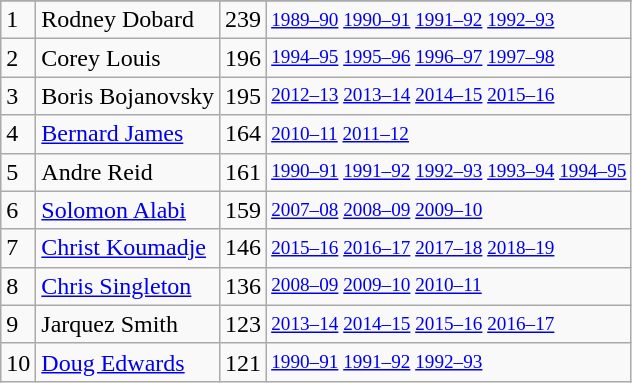<table class="wikitable">
<tr>
</tr>
<tr>
<td>1</td>
<td>Rodney Dobard</td>
<td>239</td>
<td style="font-size:80%;"><a href='#'>1989–90</a> <a href='#'>1990–91</a> <a href='#'>1991–92</a> <a href='#'>1992–93</a></td>
</tr>
<tr>
<td>2</td>
<td>Corey Louis</td>
<td>196</td>
<td style="font-size:80%;"><a href='#'>1994–95</a> <a href='#'>1995–96</a> <a href='#'>1996–97</a> <a href='#'>1997–98</a></td>
</tr>
<tr>
<td>3</td>
<td>Boris Bojanovsky</td>
<td>195</td>
<td style="font-size:80%;"><a href='#'>2012–13</a> <a href='#'>2013–14</a> <a href='#'>2014–15</a> <a href='#'>2015–16</a></td>
</tr>
<tr>
<td>4</td>
<td><a href='#'>Bernard James</a></td>
<td>164</td>
<td style="font-size:80%;"><a href='#'>2010–11</a> <a href='#'>2011–12</a></td>
</tr>
<tr>
<td>5</td>
<td>Andre Reid</td>
<td>161</td>
<td style="font-size:80%;"><a href='#'>1990–91</a> <a href='#'>1991–92</a> <a href='#'>1992–93</a> <a href='#'>1993–94</a> <a href='#'>1994–95</a></td>
</tr>
<tr>
<td>6</td>
<td><a href='#'>Solomon Alabi</a></td>
<td>159</td>
<td style="font-size:80%;"><a href='#'>2007–08</a> <a href='#'>2008–09</a> <a href='#'>2009–10</a></td>
</tr>
<tr>
<td>7</td>
<td><a href='#'>Christ Koumadje</a></td>
<td>146</td>
<td style="font-size:80%;"><a href='#'>2015–16</a> <a href='#'>2016–17</a> <a href='#'>2017–18</a> <a href='#'>2018–19</a></td>
</tr>
<tr>
<td>8</td>
<td><a href='#'>Chris Singleton</a></td>
<td>136</td>
<td style="font-size:80%;"><a href='#'>2008–09</a> <a href='#'>2009–10</a> <a href='#'>2010–11</a></td>
</tr>
<tr>
<td>9</td>
<td>Jarquez Smith</td>
<td>123</td>
<td style="font-size:80%;"><a href='#'>2013–14</a> <a href='#'>2014–15</a> <a href='#'>2015–16</a> <a href='#'>2016–17</a></td>
</tr>
<tr>
<td>10</td>
<td><a href='#'>Doug Edwards</a></td>
<td>121</td>
<td style="font-size:80%;"><a href='#'>1990–91</a> <a href='#'>1991–92</a> <a href='#'>1992–93</a></td>
</tr>
</table>
